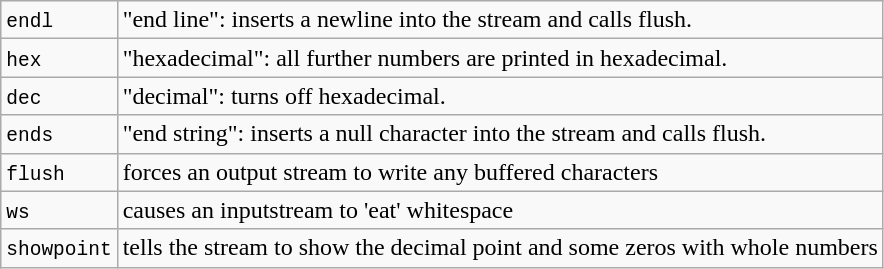<table class=wikitable>
<tr>
<td><code>endl</code></td>
<td>"end line": inserts a newline into the stream and calls flush.</td>
</tr>
<tr>
<td><code>hex</code></td>
<td>"hexadecimal": all further numbers are printed in hexadecimal.</td>
</tr>
<tr>
<td><code>dec</code></td>
<td>"decimal": turns off hexadecimal.</td>
</tr>
<tr>
<td><code>ends</code></td>
<td>"end string": inserts a null character into the stream and calls flush.</td>
</tr>
<tr>
<td><code>flush</code></td>
<td>forces an output stream to write any buffered characters</td>
</tr>
<tr>
<td><code>ws</code></td>
<td>causes an inputstream to 'eat' whitespace</td>
</tr>
<tr>
<td><code>showpoint</code></td>
<td>tells the stream to show the decimal point and some zeros with whole numbers</td>
</tr>
</table>
